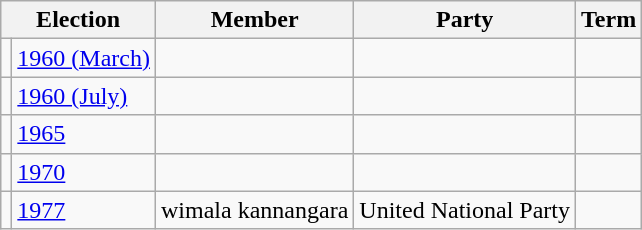<table class="wikitable">
<tr>
<th colspan="2">Election</th>
<th>Member</th>
<th>Party</th>
<th>Term</th>
</tr>
<tr>
<td style="background-color: "></td>
<td><a href='#'>1960 (March)</a></td>
<td></td>
<td></td>
<td></td>
</tr>
<tr>
<td style="background-color: "></td>
<td><a href='#'>1960 (July)</a></td>
<td></td>
<td></td>
<td></td>
</tr>
<tr>
<td style="background-color: "></td>
<td><a href='#'>1965</a></td>
<td></td>
<td></td>
<td></td>
</tr>
<tr>
<td style="background-color: "></td>
<td><a href='#'>1970</a></td>
<td></td>
<td></td>
<td></td>
</tr>
<tr>
<td style="background-color: "></td>
<td><a href='#'>1977</a></td>
<td>wimala kannangara</td>
<td>United National Party</td>
<td></td>
</tr>
</table>
